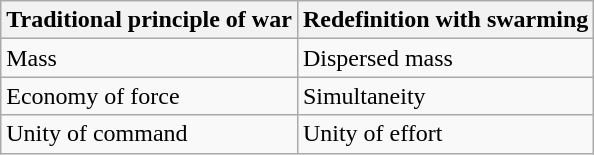<table class="wikitable">
<tr>
<th>Traditional principle of war</th>
<th>Redefinition with swarming</th>
</tr>
<tr>
<td>Mass</td>
<td>Dispersed mass</td>
</tr>
<tr>
<td>Economy of force</td>
<td>Simultaneity</td>
</tr>
<tr>
<td>Unity of command</td>
<td>Unity of effort</td>
</tr>
</table>
